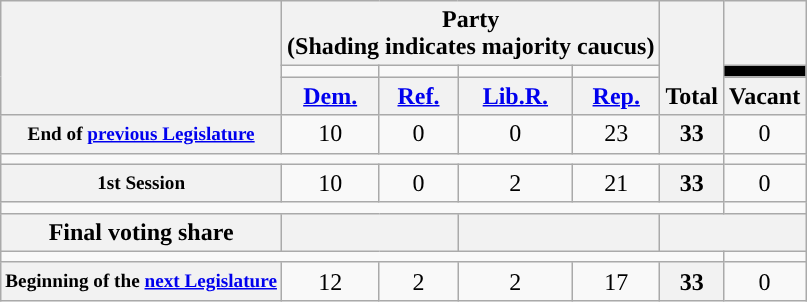<table class=wikitable style="text-align:center">
<tr style="vertical-align:bottom;">
<th rowspan=3></th>
<th colspan=4>Party <div>(Shading indicates majority caucus)</div></th>
<th rowspan=3>Total</th>
<th></th>
</tr>
<tr style="height:5px">
<td style="background-color:"></td>
<td style="background-color:"></td>
<td style="background-color:"></td>
<td style="background-color:"></td>
<td style="background:black;"></td>
</tr>
<tr>
<th><a href='#'>Dem.</a></th>
<th><a href='#'>Ref.</a></th>
<th><a href='#'>Lib.R.</a></th>
<th><a href='#'>Rep.</a></th>
<th>Vacant</th>
</tr>
<tr>
<th style="font-size:80%;">End of <a href='#'>previous Legislature</a></th>
<td>10</td>
<td>0</td>
<td>0</td>
<td>23</td>
<th>33</th>
<td>0</td>
</tr>
<tr>
<td colspan=6></td>
</tr>
<tr>
<th style="font-size:80%;">1st Session</th>
<td>10</td>
<td>0</td>
<td>2</td>
<td>21</td>
<th>33</th>
<td>0</td>
</tr>
<tr>
<td colspan=6></td>
</tr>
<tr>
<th>Final voting share</th>
<th colspan=2></th>
<th colspan=2 ></th>
<th colspan=2></th>
</tr>
<tr>
<td colspan=6></td>
</tr>
<tr>
<th style="font-size:80%;">Beginning of the <a href='#'>next Legislature</a></th>
<td>12</td>
<td>2</td>
<td>2</td>
<td>17</td>
<th>33</th>
<td>0</td>
</tr>
</table>
